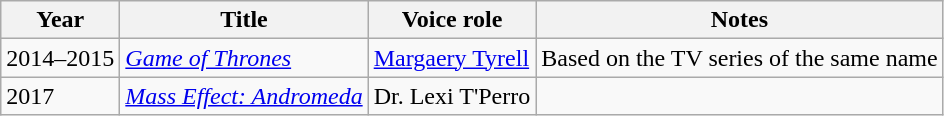<table class="wikitable">
<tr>
<th scope="col">Year</th>
<th scope="col">Title</th>
<th scope="col">Voice role</th>
<th scope="col" class="unsortable">Notes</th>
</tr>
<tr>
<td>2014–2015</td>
<td><em><a href='#'>Game of Thrones</a></em></td>
<td><a href='#'>Margaery Tyrell</a></td>
<td>Based on the TV series of the same name</td>
</tr>
<tr>
<td>2017</td>
<td><em><a href='#'>Mass Effect: Andromeda</a></em></td>
<td>Dr. Lexi T'Perro</td>
<td></td>
</tr>
</table>
